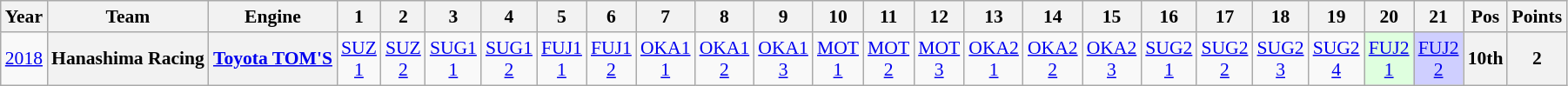<table class="wikitable" style="text-align:center; font-size:90%">
<tr>
<th>Year</th>
<th>Team</th>
<th>Engine</th>
<th>1</th>
<th>2</th>
<th>3</th>
<th>4</th>
<th>5</th>
<th>6</th>
<th>7</th>
<th>8</th>
<th>9</th>
<th>10</th>
<th>11</th>
<th>12</th>
<th>13</th>
<th>14</th>
<th>15</th>
<th>16</th>
<th>17</th>
<th>18</th>
<th>19</th>
<th>20</th>
<th>21</th>
<th>Pos</th>
<th>Points</th>
</tr>
<tr>
<td><a href='#'>2018</a></td>
<th>Hanashima Racing</th>
<th><a href='#'>Toyota TOM'S</a></th>
<td style="background:#;"><a href='#'>SUZ<br>1</a></td>
<td style="background:#;"><a href='#'>SUZ<br>2</a></td>
<td style="background:#;"><a href='#'>SUG1<br>1</a></td>
<td style="background:#;"><a href='#'>SUG1<br>2</a></td>
<td style="background:#;"><a href='#'>FUJ1<br>1</a></td>
<td style="background:#;"><a href='#'>FUJ1<br>2</a></td>
<td style="background:#;"><a href='#'>OKA1<br>1</a></td>
<td style="background:#;"><a href='#'>OKA1<br>2</a></td>
<td style="background:#;"><a href='#'>OKA1<br>3</a></td>
<td style="background:#;"><a href='#'>MOT<br>1</a></td>
<td style="background:#;"><a href='#'>MOT<br>2</a></td>
<td style="background:#;"><a href='#'>MOT<br>3</a></td>
<td style="background:#;"><a href='#'>OKA2<br>1</a></td>
<td style="background:#;"><a href='#'>OKA2<br>2</a></td>
<td style="background:#;"><a href='#'>OKA2<br>3</a></td>
<td style="background:#;"><a href='#'>SUG2<br>1</a></td>
<td style="background:#;"><a href='#'>SUG2<br>2</a></td>
<td style="background:#;"><a href='#'>SUG2<br>3</a></td>
<td style="background:#;"><a href='#'>SUG2<br>4</a></td>
<td style="background:#dfffdf;"><a href='#'>FUJ2<br>1</a><br></td>
<td style="background:#cfcfff;"><a href='#'>FUJ2<br>2</a><br></td>
<th>10th</th>
<th>2</th>
</tr>
</table>
